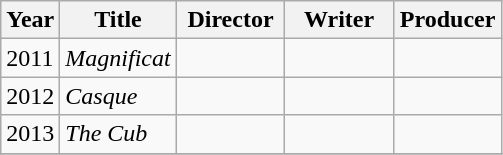<table class="wikitable">
<tr>
<th>Year</th>
<th>Title</th>
<th width=65>Director</th>
<th width=65>Writer</th>
<th width=65>Producer</th>
</tr>
<tr>
<td>2011</td>
<td><em>Magnificat</em></td>
<td></td>
<td></td>
<td></td>
</tr>
<tr>
<td>2012</td>
<td><em>Casque</em></td>
<td></td>
<td></td>
<td></td>
</tr>
<tr>
<td>2013</td>
<td><em>The Cub</em></td>
<td></td>
<td></td>
<td></td>
</tr>
<tr>
</tr>
</table>
